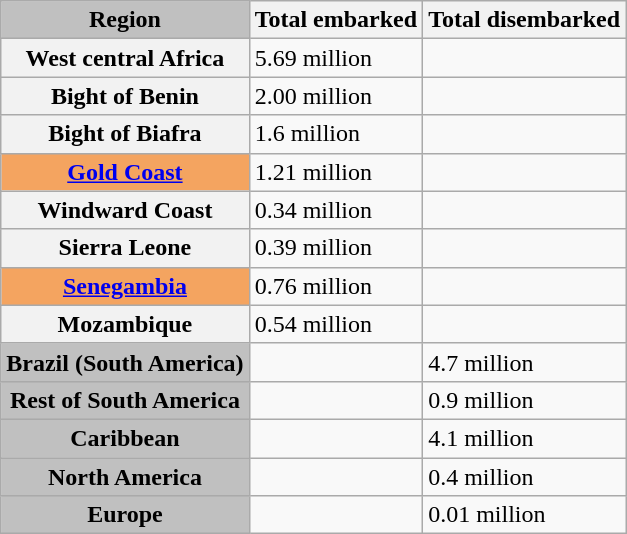<table class="wikitable floatright">
<tr>
<th scope="col" style="background: silver;">Region</th>
<th scope="col">Total embarked</th>
<th scope="col">Total disembarked</th>
</tr>
<tr>
<th scope="row">West central Africa</th>
<td>5.69 million</td>
<td></td>
</tr>
<tr>
<th scope="row">Bight of Benin</th>
<td>2.00 million</td>
<td></td>
</tr>
<tr>
<th scope="row">Bight of Biafra</th>
<td>1.6 million</td>
<td></td>
</tr>
<tr>
<th scope="row" style="background: #F4A460;"><a href='#'>Gold Coast</a></th>
<td>1.21 million</td>
<td></td>
</tr>
<tr>
<th scope="row">Windward Coast</th>
<td>0.34 million</td>
<td></td>
</tr>
<tr>
<th scope="row">Sierra Leone</th>
<td>0.39 million</td>
<td></td>
</tr>
<tr>
<th scope="row" style="background: #F4A460;"><a href='#'>Senegambia</a></th>
<td>0.76 million</td>
<td></td>
</tr>
<tr>
<th scope="row">Mozambique</th>
<td>0.54 million</td>
<td></td>
</tr>
<tr>
<th scope="row" style="background: silver;">Brazil (South America)</th>
<td></td>
<td>4.7 million</td>
</tr>
<tr>
<th scope="row" style="background: silver;">Rest of South America</th>
<td></td>
<td>0.9 million</td>
</tr>
<tr>
<th scope="row" style="background: silver;">Caribbean</th>
<td></td>
<td>4.1 million</td>
</tr>
<tr>
<th scope="row" style="background: silver;">North America</th>
<td></td>
<td>0.4 million</td>
</tr>
<tr>
<th scope="row" style="background: silver;">Europe</th>
<td></td>
<td>0.01 million</td>
</tr>
</table>
